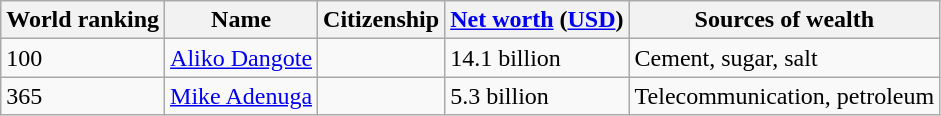<table class="wikitable">
<tr>
<th>World ranking</th>
<th>Name</th>
<th>Citizenship</th>
<th><a href='#'>Net worth</a> (<a href='#'>USD</a>)</th>
<th>Sources of wealth</th>
</tr>
<tr>
<td>100</td>
<td><a href='#'>Aliko Dangote</a></td>
<td></td>
<td>14.1 billion</td>
<td>Cement, sugar, salt</td>
</tr>
<tr>
<td>365</td>
<td><a href='#'>Mike Adenuga</a></td>
<td></td>
<td>5.3 billion</td>
<td>Telecommunication, petroleum</td>
</tr>
</table>
